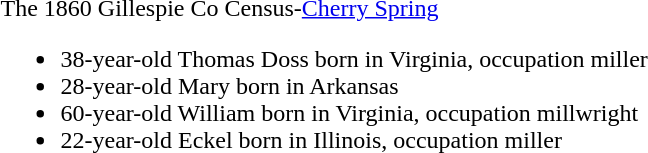<table>
<tr valign="top">
<td><br>The 1860 Gillespie Co Census-<a href='#'>Cherry Spring</a><ul><li>38-year-old Thomas Doss born in Virginia, occupation miller</li><li>28-year-old Mary born in Arkansas</li><li>60-year-old William born in Virginia, occupation millwright</li><li>22-year-old Eckel born in Illinois, occupation miller</li></ul></td>
</tr>
</table>
